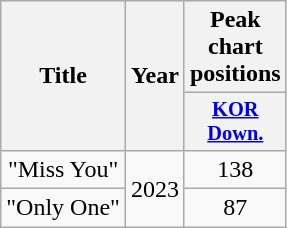<table class="wikitable"  style="text-align:center;">
<tr>
<th rowspan=2>Title</th>
<th rowspan=2>Year</th>
<th colspan=4>Peak chart positions</th>
</tr>
<tr>
<th scope="col" style="width:3.5em;font-size:85%;"><a href='#'>KOR<br>Down.</a><br></th>
</tr>
<tr>
<td>"Miss You"</td>
<td rowspan="2">2023</td>
<td>138</td>
</tr>
<tr>
<td>"Only One"</td>
<td>87</td>
</tr>
</table>
